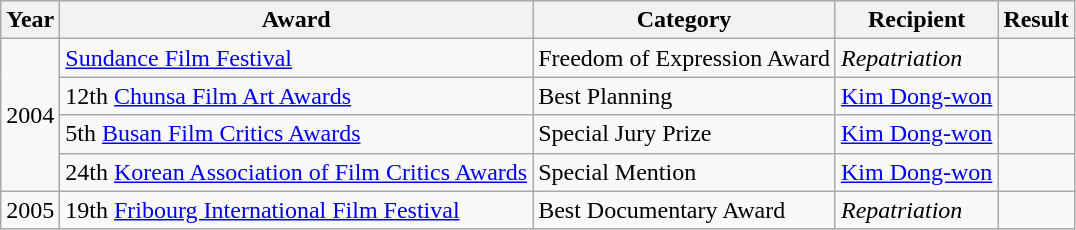<table class="wikitable">
<tr>
<th>Year</th>
<th>Award</th>
<th>Category</th>
<th>Recipient</th>
<th>Result</th>
</tr>
<tr>
<td rowspan=4>2004</td>
<td><a href='#'>Sundance Film Festival</a></td>
<td>Freedom of Expression Award</td>
<td><em>Repatriation</em></td>
<td></td>
</tr>
<tr>
<td>12th <a href='#'>Chunsa Film Art Awards</a></td>
<td>Best Planning</td>
<td><a href='#'>Kim Dong-won</a></td>
<td></td>
</tr>
<tr>
<td>5th <a href='#'>Busan Film Critics Awards</a></td>
<td>Special Jury Prize</td>
<td><a href='#'>Kim Dong-won</a></td>
<td></td>
</tr>
<tr>
<td>24th <a href='#'>Korean Association of Film Critics Awards</a></td>
<td>Special Mention</td>
<td><a href='#'>Kim Dong-won</a></td>
<td></td>
</tr>
<tr>
<td>2005</td>
<td>19th <a href='#'>Fribourg International Film Festival</a></td>
<td>Best Documentary Award</td>
<td><em>Repatriation</em></td>
<td></td>
</tr>
</table>
